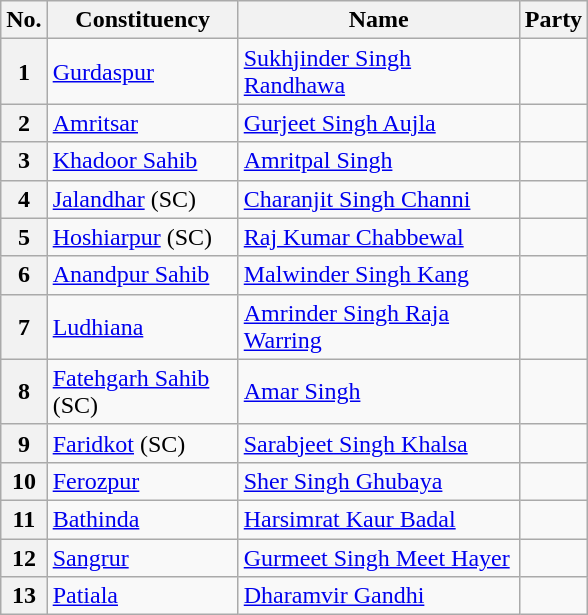<table class="sortable wikitable">
<tr>
<th>No.</th>
<th style="width:120px">Constituency</th>
<th style="width:180px">Name</th>
<th colspan=2>Party</th>
</tr>
<tr>
<th>1</th>
<td><a href='#'>Gurdaspur</a></td>
<td><a href='#'>Sukhjinder Singh Randhawa</a></td>
<td></td>
</tr>
<tr>
<th>2</th>
<td><a href='#'>Amritsar</a></td>
<td><a href='#'>Gurjeet Singh Aujla</a></td>
</tr>
<tr>
<th>3</th>
<td><a href='#'>Khadoor Sahib</a></td>
<td><a href='#'>Amritpal Singh</a></td>
<td></td>
</tr>
<tr>
<th>4</th>
<td><a href='#'>Jalandhar</a> (SC)</td>
<td><a href='#'>Charanjit Singh Channi</a></td>
<td></td>
</tr>
<tr>
<th>5</th>
<td><a href='#'>Hoshiarpur</a> (SC)</td>
<td><a href='#'>Raj Kumar Chabbewal</a></td>
<td></td>
</tr>
<tr>
<th>6</th>
<td><a href='#'>Anandpur Sahib</a></td>
<td><a href='#'>Malwinder Singh Kang</a></td>
</tr>
<tr>
<th>7</th>
<td><a href='#'>Ludhiana</a></td>
<td><a href='#'>Amrinder Singh Raja Warring</a></td>
<td></td>
</tr>
<tr>
<th>8</th>
<td><a href='#'>Fatehgarh Sahib</a> (SC)</td>
<td><a href='#'>Amar Singh</a></td>
</tr>
<tr>
<th>9</th>
<td><a href='#'>Faridkot</a> (SC)</td>
<td><a href='#'>Sarabjeet Singh Khalsa</a></td>
<td></td>
</tr>
<tr>
<th>10</th>
<td><a href='#'>Ferozpur</a></td>
<td><a href='#'>Sher Singh Ghubaya</a></td>
<td></td>
</tr>
<tr>
<th>11</th>
<td><a href='#'>Bathinda</a></td>
<td><a href='#'>Harsimrat Kaur Badal</a></td>
<td></td>
</tr>
<tr>
<th>12</th>
<td><a href='#'>Sangrur</a></td>
<td><a href='#'>Gurmeet Singh Meet Hayer</a></td>
<td></td>
</tr>
<tr>
<th>13</th>
<td><a href='#'>Patiala</a></td>
<td><a href='#'>Dharamvir Gandhi</a></td>
<td></td>
</tr>
</table>
